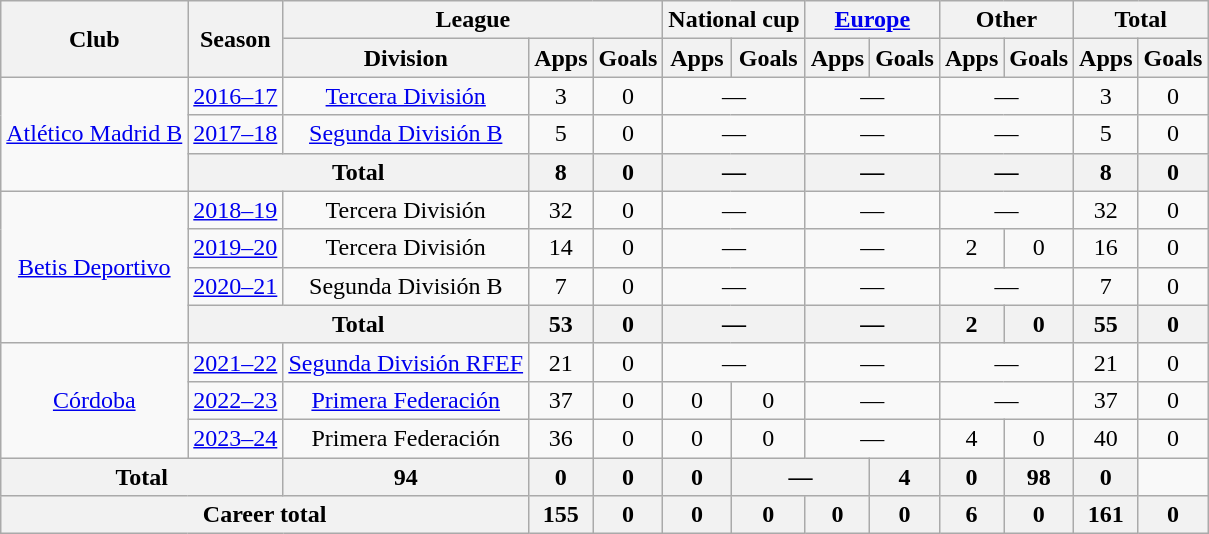<table class="wikitable" style="text-align:center">
<tr>
<th rowspan="2">Club</th>
<th rowspan="2">Season</th>
<th colspan="3">League</th>
<th colspan="2">National cup</th>
<th colspan="2"><a href='#'>Europe</a></th>
<th colspan="2">Other</th>
<th colspan="2">Total</th>
</tr>
<tr>
<th>Division</th>
<th>Apps</th>
<th>Goals</th>
<th>Apps</th>
<th>Goals</th>
<th>Apps</th>
<th>Goals</th>
<th>Apps</th>
<th>Goals</th>
<th>Apps</th>
<th>Goals</th>
</tr>
<tr>
<td rowspan="3"><a href='#'>Atlético Madrid B</a></td>
<td><a href='#'>2016–17</a></td>
<td><a href='#'>Tercera División</a></td>
<td>3</td>
<td>0</td>
<td colspan="2">—</td>
<td colspan="2">—</td>
<td colspan="2">—</td>
<td>3</td>
<td>0</td>
</tr>
<tr>
<td><a href='#'>2017–18</a></td>
<td><a href='#'>Segunda División B</a></td>
<td>5</td>
<td>0</td>
<td colspan="2">—</td>
<td colspan="2">—</td>
<td colspan="2">—</td>
<td>5</td>
<td>0</td>
</tr>
<tr>
<th colspan="2">Total</th>
<th>8</th>
<th>0</th>
<th colspan="2">—</th>
<th colspan="2">—</th>
<th colspan="2">—</th>
<th>8</th>
<th>0</th>
</tr>
<tr>
<td rowspan="4"><a href='#'>Betis Deportivo</a></td>
<td><a href='#'>2018–19</a></td>
<td>Tercera División</td>
<td>32</td>
<td>0</td>
<td colspan="2">—</td>
<td colspan="2">—</td>
<td colspan="2">—</td>
<td>32</td>
<td>0</td>
</tr>
<tr>
<td><a href='#'>2019–20</a></td>
<td>Tercera División</td>
<td>14</td>
<td>0</td>
<td colspan="2">—</td>
<td colspan="2">—</td>
<td>2</td>
<td>0</td>
<td>16</td>
<td>0</td>
</tr>
<tr>
<td><a href='#'>2020–21</a></td>
<td>Segunda División B</td>
<td>7</td>
<td>0</td>
<td colspan="2">—</td>
<td colspan="2">—</td>
<td colspan="2">—</td>
<td>7</td>
<td>0</td>
</tr>
<tr>
<th colspan="2">Total</th>
<th>53</th>
<th>0</th>
<th colspan="2">—</th>
<th colspan="2">—</th>
<th>2</th>
<th>0</th>
<th>55</th>
<th>0</th>
</tr>
<tr>
<td rowspan="3"><a href='#'>Córdoba</a></td>
<td><a href='#'>2021–22</a></td>
<td><a href='#'>Segunda División RFEF</a></td>
<td>21</td>
<td>0</td>
<td colspan="2">—</td>
<td colspan="2">—</td>
<td colspan="2">—</td>
<td>21</td>
<td>0</td>
</tr>
<tr>
<td><a href='#'>2022–23</a></td>
<td><a href='#'>Primera Federación</a></td>
<td>37</td>
<td>0</td>
<td>0</td>
<td>0</td>
<td colspan="2">—</td>
<td colspan="2">—</td>
<td>37</td>
<td>0</td>
</tr>
<tr>
<td><a href='#'>2023–24</a></td>
<td>Primera Federación</td>
<td>36</td>
<td>0</td>
<td>0</td>
<td>0</td>
<td colspan="2">—</td>
<td>4</td>
<td>0</td>
<td>40</td>
<td>0</td>
</tr>
<tr>
<th colspan="2">Total</th>
<th>94</th>
<th>0</th>
<th>0</th>
<th>0</th>
<th colspan="2">—</th>
<th>4</th>
<th>0</th>
<th>98</th>
<th>0</th>
</tr>
<tr>
<th colspan="3">Career total</th>
<th>155</th>
<th>0</th>
<th>0</th>
<th>0</th>
<th>0</th>
<th>0</th>
<th>6</th>
<th>0</th>
<th>161</th>
<th>0</th>
</tr>
</table>
